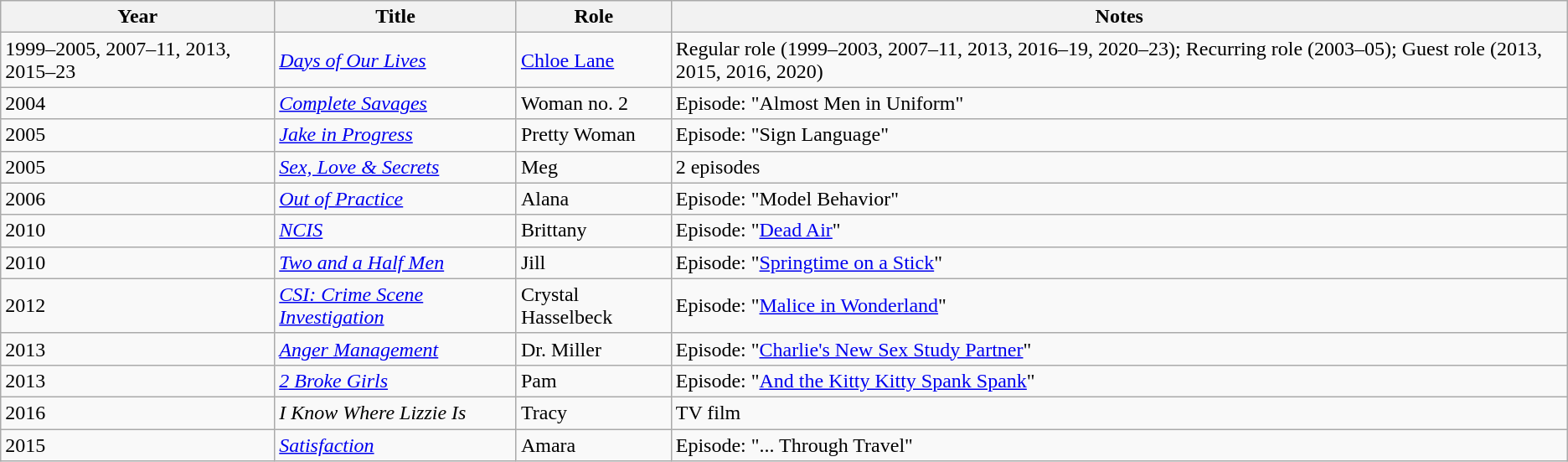<table class="wikitable sortable mw-collapsible">
<tr>
<th>Year</th>
<th>Title</th>
<th>Role</th>
<th class="unsortable">Notes</th>
</tr>
<tr>
<td>1999–2005, 2007–11, 2013, 2015–23</td>
<td><em><a href='#'>Days of Our Lives</a></em></td>
<td><a href='#'>Chloe Lane</a></td>
<td>Regular role (1999–2003, 2007–11, 2013, 2016–19, 2020–23); Recurring role (2003–05); Guest role (2013, 2015, 2016, 2020)</td>
</tr>
<tr>
<td>2004</td>
<td><em><a href='#'>Complete Savages</a></em></td>
<td>Woman no. 2</td>
<td>Episode: "Almost Men in Uniform"</td>
</tr>
<tr>
<td>2005</td>
<td><em><a href='#'>Jake in Progress</a></em></td>
<td>Pretty Woman</td>
<td>Episode: "Sign Language"</td>
</tr>
<tr>
<td>2005</td>
<td><em><a href='#'>Sex, Love & Secrets</a></em></td>
<td>Meg</td>
<td>2 episodes</td>
</tr>
<tr>
<td>2006</td>
<td><em><a href='#'>Out of Practice</a></em></td>
<td>Alana</td>
<td>Episode: "Model Behavior"</td>
</tr>
<tr>
<td>2010</td>
<td><em><a href='#'>NCIS</a></em></td>
<td>Brittany</td>
<td>Episode: "<a href='#'>Dead Air</a>"</td>
</tr>
<tr>
<td>2010</td>
<td><em><a href='#'>Two and a Half Men</a></em></td>
<td>Jill</td>
<td>Episode: "<a href='#'>Springtime on a Stick</a>"</td>
</tr>
<tr>
<td>2012</td>
<td><em><a href='#'>CSI: Crime Scene Investigation</a></em></td>
<td>Crystal Hasselbeck</td>
<td>Episode: "<a href='#'>Malice in Wonderland</a>"</td>
</tr>
<tr>
<td>2013</td>
<td><em><a href='#'>Anger Management</a></em></td>
<td>Dr. Miller</td>
<td>Episode: "<a href='#'>Charlie's New Sex Study Partner</a>"</td>
</tr>
<tr>
<td>2013</td>
<td><em><a href='#'>2 Broke Girls</a></em></td>
<td>Pam</td>
<td>Episode: "<a href='#'>And the Kitty Kitty Spank Spank</a>"</td>
</tr>
<tr>
<td>2016</td>
<td><em>I Know Where Lizzie Is</em></td>
<td>Tracy</td>
<td>TV film</td>
</tr>
<tr>
<td>2015</td>
<td><em><a href='#'>Satisfaction</a></em></td>
<td>Amara</td>
<td>Episode: "... Through Travel"</td>
</tr>
</table>
